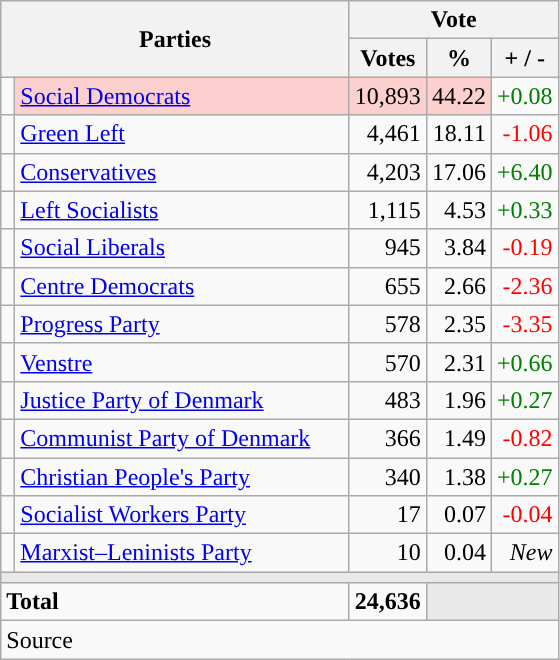<table class="wikitable" style="text-align:right;">
<tr>
<th style="text-align:centre;" rowspan="2" colspan="2" width="225">Parties</th>
<th colspan="3">Vote</th>
</tr>
<tr>
<th width="15">Votes</th>
<th width="15">%</th>
<th width="15">+ / -</th>
</tr>
<tr>
<td width="2" style="color:inherit;background:"></td>
<td bgcolor=#fbd0ce  align="left"><a href='#'>Social Democrats</a></td>
<td bgcolor=#fbd0ce>10,893</td>
<td bgcolor=#fbd0ce>44.22</td>
<td style=color:green;>+0.08</td>
</tr>
<tr>
<td width="2" style="color:inherit;background:"></td>
<td align="left"><a href='#'>Green Left</a></td>
<td>4,461</td>
<td>18.11</td>
<td style=color:red;>-1.06</td>
</tr>
<tr>
<td width="2" style="color:inherit;background:"></td>
<td align="left"><a href='#'>Conservatives</a></td>
<td>4,203</td>
<td>17.06</td>
<td style=color:green;>+6.40</td>
</tr>
<tr>
<td width="2" style="color:inherit;background:"></td>
<td align="left"><a href='#'>Left Socialists</a></td>
<td>1,115</td>
<td>4.53</td>
<td style=color:green;>+0.33</td>
</tr>
<tr>
<td width="2" style="color:inherit;background:"></td>
<td align="left"><a href='#'>Social Liberals</a></td>
<td>945</td>
<td>3.84</td>
<td style=color:red;>-0.19</td>
</tr>
<tr>
<td width="2" style="color:inherit;background:"></td>
<td align="left"><a href='#'>Centre Democrats</a></td>
<td>655</td>
<td>2.66</td>
<td style=color:red;>-2.36</td>
</tr>
<tr>
<td width="2" style="color:inherit;background:"></td>
<td align="left"><a href='#'>Progress Party</a></td>
<td>578</td>
<td>2.35</td>
<td style=color:red;>-3.35</td>
</tr>
<tr>
<td width="2" style="color:inherit;background:"></td>
<td align="left"><a href='#'>Venstre</a></td>
<td>570</td>
<td>2.31</td>
<td style=color:green;>+0.66</td>
</tr>
<tr>
<td width="2" style="color:inherit;background:"></td>
<td align="left"><a href='#'>Justice Party of Denmark</a></td>
<td>483</td>
<td>1.96</td>
<td style=color:green;>+0.27</td>
</tr>
<tr>
<td width="2" style="color:inherit;background:"></td>
<td align="left"><a href='#'>Communist Party of Denmark</a></td>
<td>366</td>
<td>1.49</td>
<td style=color:red;>-0.82</td>
</tr>
<tr>
<td width="2" style="color:inherit;background:"></td>
<td align="left"><a href='#'>Christian People's Party</a></td>
<td>340</td>
<td>1.38</td>
<td style=color:green;>+0.27</td>
</tr>
<tr>
<td width="2" style="color:inherit;background:"></td>
<td align="left"><a href='#'>Socialist Workers Party</a></td>
<td>17</td>
<td>0.07</td>
<td style=color:red;>-0.04</td>
</tr>
<tr>
<td width="2" style="color:inherit;background:"></td>
<td align="left"><a href='#'>Marxist–Leninists Party</a></td>
<td>10</td>
<td>0.04</td>
<td><em>New</em></td>
</tr>
<tr>
<td colspan="7" bgcolor="#E9E9E9"></td>
</tr>
<tr>
<td align="left" colspan="2"><strong>Total</strong></td>
<td><strong>24,636</strong></td>
<td bgcolor="#E9E9E9" colspan="2"></td>
</tr>
<tr>
<td align="left" colspan="6">Source</td>
</tr>
</table>
